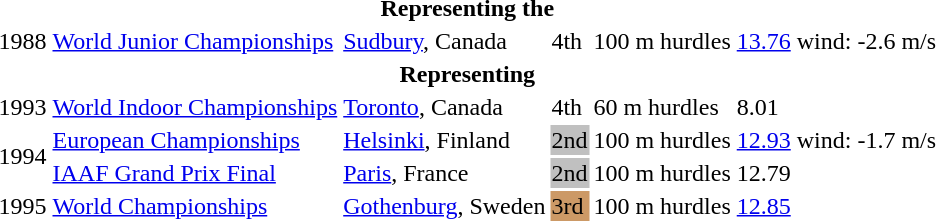<table>
<tr>
<th colspan="7">Representing the </th>
</tr>
<tr>
<td>1988</td>
<td><a href='#'>World Junior Championships</a></td>
<td><a href='#'>Sudbury</a>, Canada</td>
<td>4th</td>
<td>100 m hurdles</td>
<td><a href='#'>13.76</a></td>
<td>wind: -2.6 m/s</td>
</tr>
<tr>
<th colspan="7">Representing </th>
</tr>
<tr>
<td>1993</td>
<td><a href='#'>World Indoor Championships</a></td>
<td><a href='#'>Toronto</a>, Canada</td>
<td>4th</td>
<td>60 m hurdles</td>
<td>8.01</td>
</tr>
<tr>
<td rowspan=2>1994</td>
<td><a href='#'>European Championships</a></td>
<td><a href='#'>Helsinki</a>, Finland</td>
<td bgcolor="silver">2nd</td>
<td>100 m hurdles</td>
<td><a href='#'>12.93</a></td>
<td>wind: -1.7 m/s</td>
</tr>
<tr>
<td><a href='#'>IAAF Grand Prix Final</a></td>
<td><a href='#'>Paris</a>, France</td>
<td bgcolor="silver">2nd</td>
<td>100 m hurdles</td>
<td>12.79</td>
</tr>
<tr>
<td>1995</td>
<td><a href='#'>World Championships</a></td>
<td><a href='#'>Gothenburg</a>, Sweden</td>
<td bgcolor="cc9966">3rd</td>
<td>100 m hurdles</td>
<td><a href='#'>12.85</a></td>
</tr>
</table>
